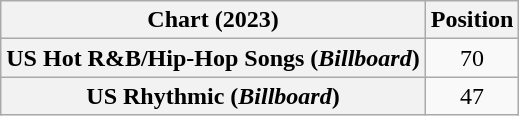<table class="wikitable sortable plainrowheaders" style="text-align:center">
<tr>
<th scope="col">Chart (2023)</th>
<th scope="col">Position</th>
</tr>
<tr>
<th scope="row">US Hot R&B/Hip-Hop Songs (<em>Billboard</em>)</th>
<td>70</td>
</tr>
<tr>
<th scope="row">US Rhythmic (<em>Billboard</em>)</th>
<td>47</td>
</tr>
</table>
